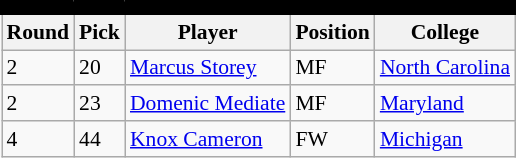<table class="wikitable sortable" style="text-align:center; font-size:90%; text-align:left;">
<tr style="border-spacing: 2px; border: 2px solid black;">
<td colspan="7" bgcolor="#000000" color="#000000" border="#FED000" align="center"><strong></strong></td>
</tr>
<tr>
<th><strong>Round</strong></th>
<th><strong>Pick</strong></th>
<th><strong>Player</strong></th>
<th><strong>Position</strong></th>
<th><strong>College</strong></th>
</tr>
<tr>
<td>2</td>
<td>20</td>
<td> <a href='#'>Marcus Storey</a></td>
<td>MF</td>
<td><a href='#'>North Carolina</a></td>
</tr>
<tr>
<td>2</td>
<td>23</td>
<td> <a href='#'>Domenic Mediate</a></td>
<td>MF</td>
<td><a href='#'>Maryland</a></td>
</tr>
<tr>
<td>4</td>
<td>44</td>
<td> <a href='#'>Knox Cameron</a></td>
<td>FW</td>
<td><a href='#'>Michigan</a></td>
</tr>
</table>
